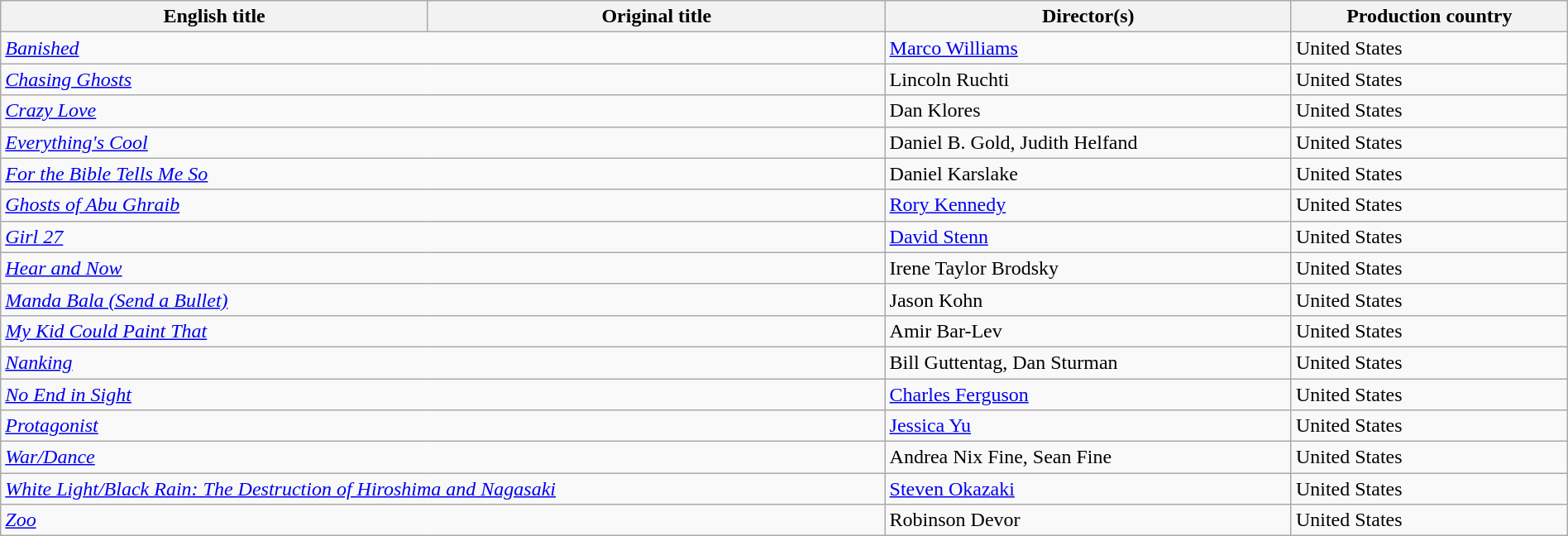<table class="sortable wikitable" width="100%" cellpadding="5">
<tr>
<th scope="col">English title</th>
<th scope="col">Original title</th>
<th scope="col">Director(s)</th>
<th scope="col">Production country</th>
</tr>
<tr>
<td colspan=2><em><a href='#'>Banished</a></em></td>
<td><a href='#'>Marco Williams</a></td>
<td>United States</td>
</tr>
<tr>
<td colspan=2><em><a href='#'>Chasing Ghosts</a></em></td>
<td>Lincoln Ruchti</td>
<td>United States</td>
</tr>
<tr>
<td colspan=2><em><a href='#'>Crazy Love</a></em></td>
<td>Dan Klores</td>
<td>United States</td>
</tr>
<tr>
<td colspan=2><em><a href='#'>Everything's Cool</a></em></td>
<td>Daniel B. Gold, Judith Helfand</td>
<td>United States</td>
</tr>
<tr>
<td colspan=2><em><a href='#'>For the Bible Tells Me So</a></em></td>
<td>Daniel Karslake</td>
<td>United States</td>
</tr>
<tr>
<td colspan=2><em><a href='#'>Ghosts of Abu Ghraib</a></em></td>
<td><a href='#'>Rory Kennedy</a></td>
<td>United States</td>
</tr>
<tr>
<td colspan=2><em><a href='#'>Girl 27</a></em></td>
<td><a href='#'>David Stenn</a></td>
<td>United States</td>
</tr>
<tr>
<td colspan=2><em><a href='#'>Hear and Now</a></em></td>
<td>Irene Taylor Brodsky</td>
<td>United States</td>
</tr>
<tr>
<td colspan=2><em><a href='#'>Manda Bala (Send a Bullet)</a></em></td>
<td>Jason Kohn</td>
<td>United States</td>
</tr>
<tr>
<td colspan=2><em><a href='#'>My Kid Could Paint That</a></em></td>
<td>Amir Bar-Lev</td>
<td>United States</td>
</tr>
<tr>
<td colspan=2><em><a href='#'>Nanking</a></em></td>
<td>Bill Guttentag, Dan Sturman</td>
<td>United States</td>
</tr>
<tr>
<td colspan=2><em><a href='#'>No End in Sight</a></em></td>
<td><a href='#'>Charles Ferguson</a></td>
<td>United States</td>
</tr>
<tr>
<td colspan=2><em><a href='#'>Protagonist</a></em></td>
<td><a href='#'>Jessica Yu</a></td>
<td>United States</td>
</tr>
<tr>
<td colspan=2><em><a href='#'>War/Dance</a></em></td>
<td>Andrea Nix Fine, Sean Fine</td>
<td>United States</td>
</tr>
<tr>
<td colspan=2><em><a href='#'>White Light/Black Rain: The Destruction of Hiroshima and Nagasaki</a></em></td>
<td><a href='#'>Steven Okazaki</a></td>
<td>United States</td>
</tr>
<tr>
<td colspan=2><em><a href='#'>Zoo</a></em></td>
<td>Robinson Devor</td>
<td>United States</td>
</tr>
</table>
